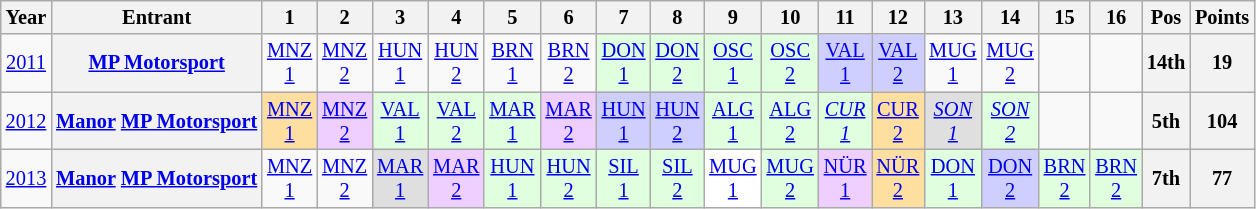<table class="wikitable" style="text-align:center; font-size:85%">
<tr>
<th>Year</th>
<th>Entrant</th>
<th>1</th>
<th>2</th>
<th>3</th>
<th>4</th>
<th>5</th>
<th>6</th>
<th>7</th>
<th>8</th>
<th>9</th>
<th>10</th>
<th>11</th>
<th>12</th>
<th>13</th>
<th>14</th>
<th>15</th>
<th>16</th>
<th>Pos</th>
<th>Points</th>
</tr>
<tr>
<td><a href='#'>2011</a></td>
<th nowrap><a href='#'>MP Motorsport</a></th>
<td><a href='#'>MNZ<br>1</a></td>
<td><a href='#'>MNZ<br>2</a></td>
<td><a href='#'>HUN<br>1</a></td>
<td><a href='#'>HUN<br>2</a></td>
<td><a href='#'>BRN<br>1</a></td>
<td><a href='#'>BRN<br>2</a></td>
<td style="background:#DFFFDF;"><a href='#'>DON<br>1</a><br></td>
<td style="background:#DFFFDF;"><a href='#'>DON<br>2</a><br></td>
<td style="background:#DFFFDF;"><a href='#'>OSC<br>1</a><br></td>
<td style="background:#DFFFDF;"><a href='#'>OSC<br>2</a><br></td>
<td style="background:#CFCFFF;"><a href='#'>VAL<br>1</a><br></td>
<td style="background:#CFCFFF;"><a href='#'>VAL<br>2</a><br></td>
<td><a href='#'>MUG<br>1</a></td>
<td><a href='#'>MUG<br>2</a></td>
<td></td>
<td></td>
<th>14th</th>
<th>19</th>
</tr>
<tr>
<td><a href='#'>2012</a></td>
<th nowrap><a href='#'>Manor</a> <a href='#'>MP Motorsport</a></th>
<td style="background:#FFDF9F;"><a href='#'>MNZ<br>1</a><br></td>
<td style="background:#EFCFFF;"><a href='#'>MNZ<br>2</a><br></td>
<td style="background:#DFFFDF;"><a href='#'>VAL<br>1</a><br></td>
<td style="background:#DFFFDF;"><a href='#'>VAL<br>2</a><br></td>
<td style="background:#DFFFDF;"><a href='#'>MAR<br>1</a><br></td>
<td style="background:#EFCFFF;"><a href='#'>MAR<br>2</a><br></td>
<td style="background:#CFCFFF;"><a href='#'>HUN<br>1</a><br></td>
<td style="background:#CFCFFF;"><a href='#'>HUN<br>2</a><br></td>
<td style="background:#DFFFDF;"><a href='#'>ALG<br>1</a><br></td>
<td style="background:#DFFFDF;"><a href='#'>ALG<br>2</a><br></td>
<td style="background:#DFFFDF;"><em><a href='#'>CUR<br>1</a></em><br></td>
<td style="background:#FFDF9F;"><a href='#'>CUR<br>2</a><br></td>
<td style="background:#DFDFDF;"><em><a href='#'>SON<br>1</a></em><br></td>
<td style="background:#DFFFDF;"><em><a href='#'>SON<br>2</a></em><br></td>
<td></td>
<td></td>
<th>5th</th>
<th>104</th>
</tr>
<tr>
<td><a href='#'>2013</a></td>
<th nowrap><a href='#'>Manor</a> <a href='#'>MP Motorsport</a></th>
<td><a href='#'>MNZ<br>1</a></td>
<td><a href='#'>MNZ<br>2</a></td>
<td style="background:#DFDFDF;"><a href='#'>MAR<br>1</a><br></td>
<td style="background:#EFCFFF;"><a href='#'>MAR<br>2</a><br></td>
<td style="background:#DFFFDF;"><a href='#'>HUN<br>1</a><br></td>
<td style="background:#DFFFDF;"><a href='#'>HUN<br>2</a><br></td>
<td style="background:#DFFFDF;"><a href='#'>SIL<br>1</a><br></td>
<td style="background:#DFFFDF;"><a href='#'>SIL<br>2</a><br></td>
<td style="background:#FFFFFF;"><a href='#'>MUG<br>1</a><br></td>
<td style="background:#DFFFDF;"><a href='#'>MUG<br>2</a><br></td>
<td style="background:#EFCFFF;"><a href='#'>NÜR<br>1</a><br></td>
<td style="background:#FFDF9F;"><a href='#'>NÜR<br>2</a><br></td>
<td style="background:#DFFFDF;"><a href='#'>DON<br>1</a><br></td>
<td style="background:#CFCFFF;"><a href='#'>DON<br>2</a><br></td>
<td style="background:#DFFFDF;"><a href='#'>BRN<br>2</a><br></td>
<td style="background:#DFFFDF;"><a href='#'>BRN<br>2</a><br></td>
<th>7th</th>
<th>77</th>
</tr>
</table>
